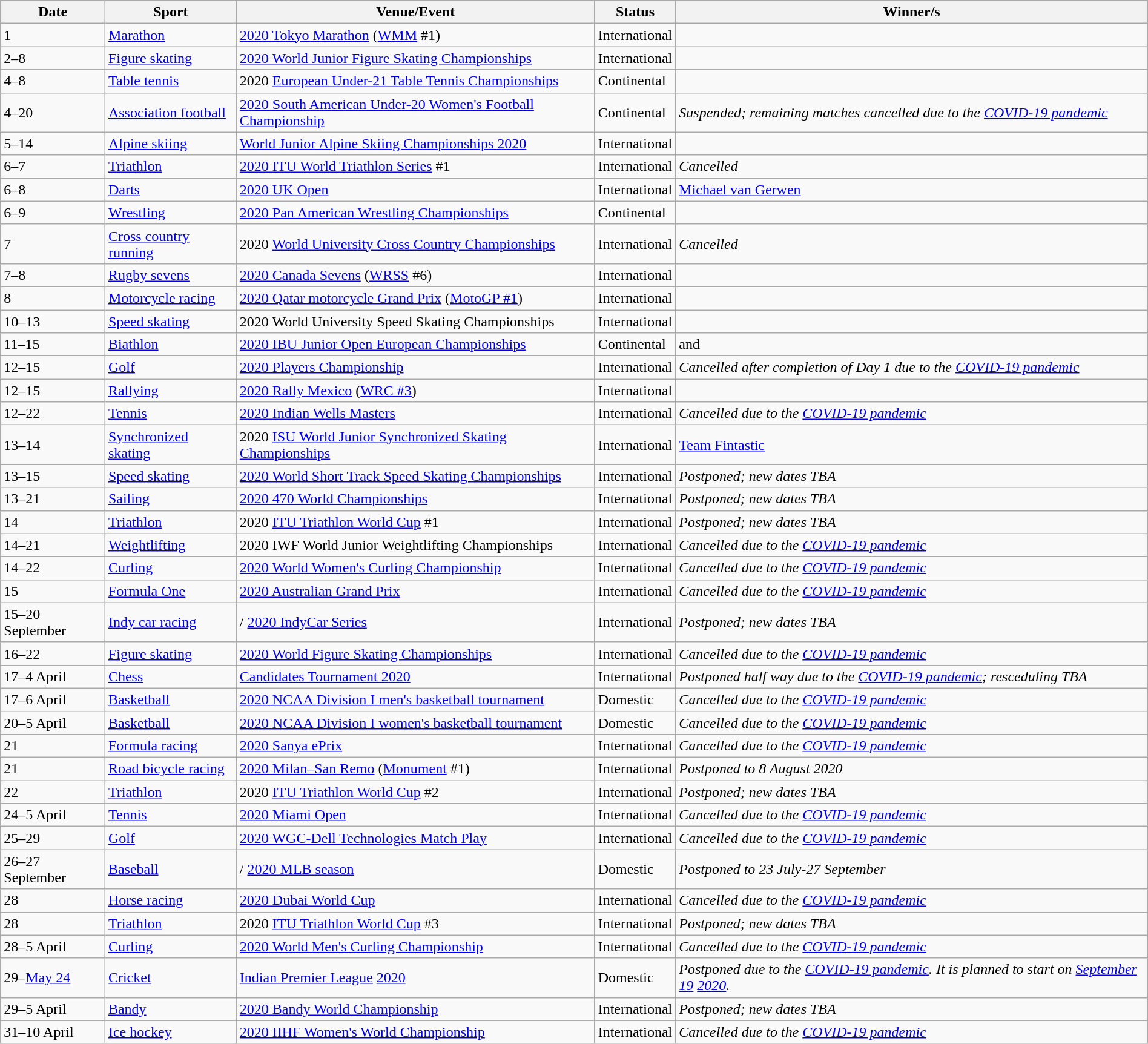<table class="wikitable sortable"| width="100%">
<tr>
<th>Date</th>
<th>Sport</th>
<th>Venue/Event</th>
<th>Status</th>
<th>Winner/s</th>
</tr>
<tr>
<td>1</td>
<td><a href='#'>Marathon</a></td>
<td> <a href='#'>2020 Tokyo Marathon</a> (<a href='#'>WMM</a> #1)</td>
<td>International</td>
<td></td>
</tr>
<tr>
<td>2–8</td>
<td><a href='#'>Figure skating</a></td>
<td> <a href='#'>2020 World Junior Figure Skating Championships</a></td>
<td>International</td>
<td></td>
</tr>
<tr>
<td>4–8</td>
<td><a href='#'>Table tennis</a></td>
<td> 2020 <a href='#'>European Under-21 Table Tennis Championships</a></td>
<td>Continental</td>
<td></td>
</tr>
<tr>
<td>4–20</td>
<td><a href='#'>Association football</a></td>
<td> <a href='#'>2020 South American Under-20 Women's Football Championship</a></td>
<td>Continental</td>
<td><em>Suspended; remaining matches cancelled due to the <a href='#'>COVID-19 pandemic</a></em></td>
</tr>
<tr>
<td>5–14</td>
<td><a href='#'>Alpine skiing</a></td>
<td> <a href='#'>World Junior Alpine Skiing Championships 2020</a></td>
<td>International</td>
<td></td>
</tr>
<tr>
<td>6–7</td>
<td><a href='#'>Triathlon</a></td>
<td> <a href='#'>2020 ITU World Triathlon Series</a> #1</td>
<td>International</td>
<td><em>Cancelled</em></td>
</tr>
<tr>
<td>6–8</td>
<td><a href='#'>Darts</a></td>
<td> <a href='#'>2020 UK Open</a></td>
<td>International</td>
<td> <a href='#'>Michael van Gerwen</a></td>
</tr>
<tr>
<td>6–9</td>
<td><a href='#'>Wrestling</a></td>
<td> <a href='#'>2020 Pan American Wrestling Championships</a></td>
<td>Continental</td>
<td></td>
</tr>
<tr>
<td>7</td>
<td><a href='#'>Cross country running</a></td>
<td> 2020 <a href='#'>World University Cross Country Championships</a></td>
<td>International</td>
<td><em>Cancelled</em></td>
</tr>
<tr>
<td>7–8</td>
<td><a href='#'>Rugby sevens</a></td>
<td> <a href='#'>2020 Canada Sevens</a> (<a href='#'>WRSS</a> #6)</td>
<td>International</td>
<td></td>
</tr>
<tr>
<td>8</td>
<td><a href='#'>Motorcycle racing</a></td>
<td> <a href='#'>2020 Qatar motorcycle Grand Prix</a> (<a href='#'>MotoGP #1</a>)</td>
<td>International</td>
<td></td>
</tr>
<tr>
<td>10–13</td>
<td><a href='#'>Speed skating</a></td>
<td> 2020 World University Speed Skating Championships</td>
<td>International</td>
<td></td>
</tr>
<tr>
<td>11–15</td>
<td><a href='#'>Biathlon</a></td>
<td> <a href='#'>2020 IBU Junior Open European Championships</a></td>
<td>Continental</td>
<td> and </td>
</tr>
<tr>
<td>12–15</td>
<td><a href='#'>Golf</a></td>
<td> <a href='#'>2020 Players Championship</a></td>
<td>International</td>
<td><em>Cancelled after completion of Day 1 due to the <a href='#'>COVID-19 pandemic</a></em></td>
</tr>
<tr>
<td>12–15</td>
<td><a href='#'>Rallying</a></td>
<td> <a href='#'>2020 Rally Mexico</a> (<a href='#'>WRC #3</a>)</td>
<td>International</td>
<td></td>
</tr>
<tr>
<td>12–22</td>
<td><a href='#'>Tennis</a></td>
<td> <a href='#'>2020 Indian Wells Masters</a></td>
<td>International</td>
<td><em>Cancelled due to the <a href='#'>COVID-19 pandemic</a></em></td>
</tr>
<tr>
<td>13–14</td>
<td><a href='#'>Synchronized skating</a></td>
<td> 2020 <a href='#'>ISU World Junior Synchronized Skating Championships</a></td>
<td>International</td>
<td> <a href='#'>Team Fintastic</a></td>
</tr>
<tr>
<td>13–15</td>
<td><a href='#'>Speed skating</a></td>
<td> <a href='#'>2020 World Short Track Speed Skating Championships</a></td>
<td>International</td>
<td><em>Postponed; new dates TBA</em></td>
</tr>
<tr>
<td>13–21</td>
<td><a href='#'>Sailing</a></td>
<td> <a href='#'>2020 470 World Championships</a></td>
<td>International</td>
<td><em>Postponed; new dates TBA</em></td>
</tr>
<tr>
<td>14</td>
<td><a href='#'>Triathlon</a></td>
<td> 2020 <a href='#'>ITU Triathlon World Cup</a> #1</td>
<td>International</td>
<td><em>Postponed; new dates TBA</em></td>
</tr>
<tr>
<td>14–21</td>
<td><a href='#'>Weightlifting</a></td>
<td> 2020 IWF World Junior Weightlifting Championships</td>
<td>International</td>
<td><em>Cancelled due to the <a href='#'>COVID-19 pandemic</a></em></td>
</tr>
<tr>
<td>14–22</td>
<td><a href='#'>Curling</a></td>
<td> <a href='#'>2020 World Women's Curling Championship</a></td>
<td>International</td>
<td><em>Cancelled due to the <a href='#'>COVID-19 pandemic</a></em></td>
</tr>
<tr>
<td>15</td>
<td><a href='#'>Formula One</a></td>
<td> <a href='#'>2020 Australian Grand Prix</a></td>
<td>International</td>
<td><em>Cancelled due to the <a href='#'>COVID-19 pandemic</a></em></td>
</tr>
<tr>
<td>15–20 September</td>
<td><a href='#'>Indy car racing</a></td>
<td>/ <a href='#'>2020 IndyCar Series</a></td>
<td>International</td>
<td><em>Postponed; new dates TBA</em></td>
</tr>
<tr>
<td>16–22</td>
<td><a href='#'>Figure skating</a></td>
<td> <a href='#'>2020 World Figure Skating Championships</a></td>
<td>International</td>
<td><em>Cancelled due to the <a href='#'>COVID-19 pandemic</a></em></td>
</tr>
<tr>
<td>17–4 April</td>
<td><a href='#'>Chess</a></td>
<td> <a href='#'>Candidates Tournament 2020</a></td>
<td>International</td>
<td><em>Postponed half way due to the <a href='#'>COVID-19 pandemic</a>; resceduling TBA</em></td>
</tr>
<tr>
<td>17–6 April</td>
<td><a href='#'>Basketball</a></td>
<td> <a href='#'>2020 NCAA Division I men's basketball tournament</a></td>
<td>Domestic</td>
<td><em>Cancelled due to the <a href='#'>COVID-19 pandemic</a></em></td>
</tr>
<tr>
<td>20–5 April</td>
<td><a href='#'>Basketball</a></td>
<td> <a href='#'>2020 NCAA Division I women's basketball tournament</a></td>
<td>Domestic</td>
<td><em>Cancelled due to the <a href='#'>COVID-19 pandemic</a></em></td>
</tr>
<tr>
<td>21</td>
<td><a href='#'>Formula racing</a></td>
<td> <a href='#'>2020 Sanya ePrix</a></td>
<td>International</td>
<td><em>Cancelled due to the <a href='#'>COVID-19 pandemic</a></em></td>
</tr>
<tr>
<td>21</td>
<td><a href='#'>Road bicycle racing</a></td>
<td> <a href='#'>2020 Milan–San Remo</a> (<a href='#'>Monument</a> #1)</td>
<td>International</td>
<td><em>Postponed to 8 August 2020</em></td>
</tr>
<tr>
<td>22</td>
<td><a href='#'>Triathlon</a></td>
<td> 2020 <a href='#'>ITU Triathlon World Cup</a> #2</td>
<td>International</td>
<td><em>Postponed; new dates TBA</em></td>
</tr>
<tr>
<td>24–5 April</td>
<td><a href='#'>Tennis</a></td>
<td> <a href='#'>2020 Miami Open</a></td>
<td>International</td>
<td><em>Cancelled due to the <a href='#'>COVID-19 pandemic</a></em></td>
</tr>
<tr>
<td>25–29</td>
<td><a href='#'>Golf</a></td>
<td> <a href='#'>2020 WGC-Dell Technologies Match Play</a></td>
<td>International</td>
<td><em>Cancelled due to the <a href='#'>COVID-19 pandemic</a></em></td>
</tr>
<tr>
<td>26–27 September</td>
<td><a href='#'>Baseball</a></td>
<td>/ <a href='#'>2020 MLB season</a></td>
<td>Domestic</td>
<td><em>Postponed to 23 July-27 September</em></td>
</tr>
<tr>
<td>28</td>
<td><a href='#'>Horse racing</a></td>
<td> <a href='#'>2020 Dubai World Cup</a></td>
<td>International</td>
<td><em>Cancelled due to the <a href='#'>COVID-19 pandemic</a></em></td>
</tr>
<tr>
<td>28</td>
<td><a href='#'>Triathlon</a></td>
<td> 2020 <a href='#'>ITU Triathlon World Cup</a> #3</td>
<td>International</td>
<td><em>Postponed; new dates TBA</em></td>
</tr>
<tr>
<td>28–5 April</td>
<td><a href='#'>Curling</a></td>
<td> <a href='#'>2020 World Men's Curling Championship</a></td>
<td>International</td>
<td><em>Cancelled due to the <a href='#'>COVID-19 pandemic</a></em></td>
</tr>
<tr>
<td>29–<a href='#'>May 24</a></td>
<td><a href='#'>Cricket</a></td>
<td> <a href='#'>Indian Premier League</a> <a href='#'>2020</a></td>
<td>Domestic</td>
<td><em>Postponed due to the <a href='#'>COVID-19 pandemic</a>. It is planned to start on <a href='#'>September 19</a> <a href='#'>2020</a>.</em></td>
</tr>
<tr>
<td>29–5 April</td>
<td><a href='#'>Bandy</a></td>
<td> <a href='#'>2020 Bandy World Championship</a></td>
<td>International</td>
<td><em>Postponed; new dates TBA</em></td>
</tr>
<tr>
<td>31–10 April</td>
<td><a href='#'>Ice hockey</a></td>
<td> <a href='#'>2020 IIHF Women's World Championship</a></td>
<td>International</td>
<td><em>Cancelled due to the <a href='#'>COVID-19 pandemic</a></em></td>
</tr>
</table>
